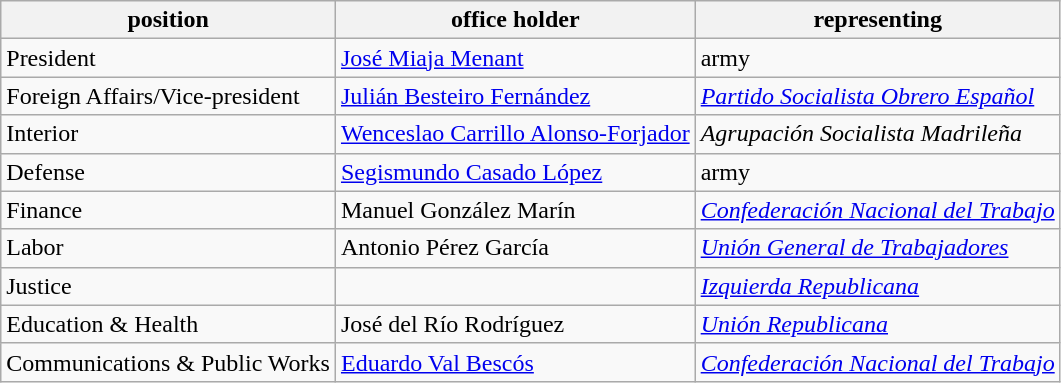<table class="wikitable">
<tr>
<th>position</th>
<th>office holder</th>
<th>representing</th>
</tr>
<tr>
<td>President</td>
<td><a href='#'>José Miaja Menant</a></td>
<td>army</td>
</tr>
<tr>
<td>Foreign Affairs/Vice-president</td>
<td><a href='#'> Julián Besteiro Fernández</a></td>
<td><em><a href='#'>Partido Socialista Obrero Español</a></em></td>
</tr>
<tr>
<td>Interior</td>
<td><a href='#'> Wenceslao Carrillo Alonso-Forjador</a></td>
<td><em>Agrupación Socialista Madrileña</em></td>
</tr>
<tr>
<td>Defense</td>
<td><a href='#'> Segismundo Casado López</a></td>
<td>army</td>
</tr>
<tr>
<td>Finance</td>
<td>Manuel González Marín</td>
<td><em><a href='#'>Confederación Nacional del Trabajo</a></em></td>
</tr>
<tr>
<td>Labor</td>
<td>Antonio Pérez García</td>
<td><em><a href='#'>Unión General de Trabajadores</a></em></td>
</tr>
<tr>
<td>Justice</td>
<td></td>
<td><em><a href='#'>Izquierda Republicana</a></em></td>
</tr>
<tr>
<td>Education & Health</td>
<td José del Río>José del Río Rodríguez</td>
<td><em><a href='#'>Unión Republicana</a></em></td>
</tr>
<tr>
<td>Communications & Public Works</td>
<td><a href='#'> Eduardo Val Bescós</a></td>
<td><em><a href='#'>Confederación Nacional del Trabajo</a></em></td>
</tr>
</table>
